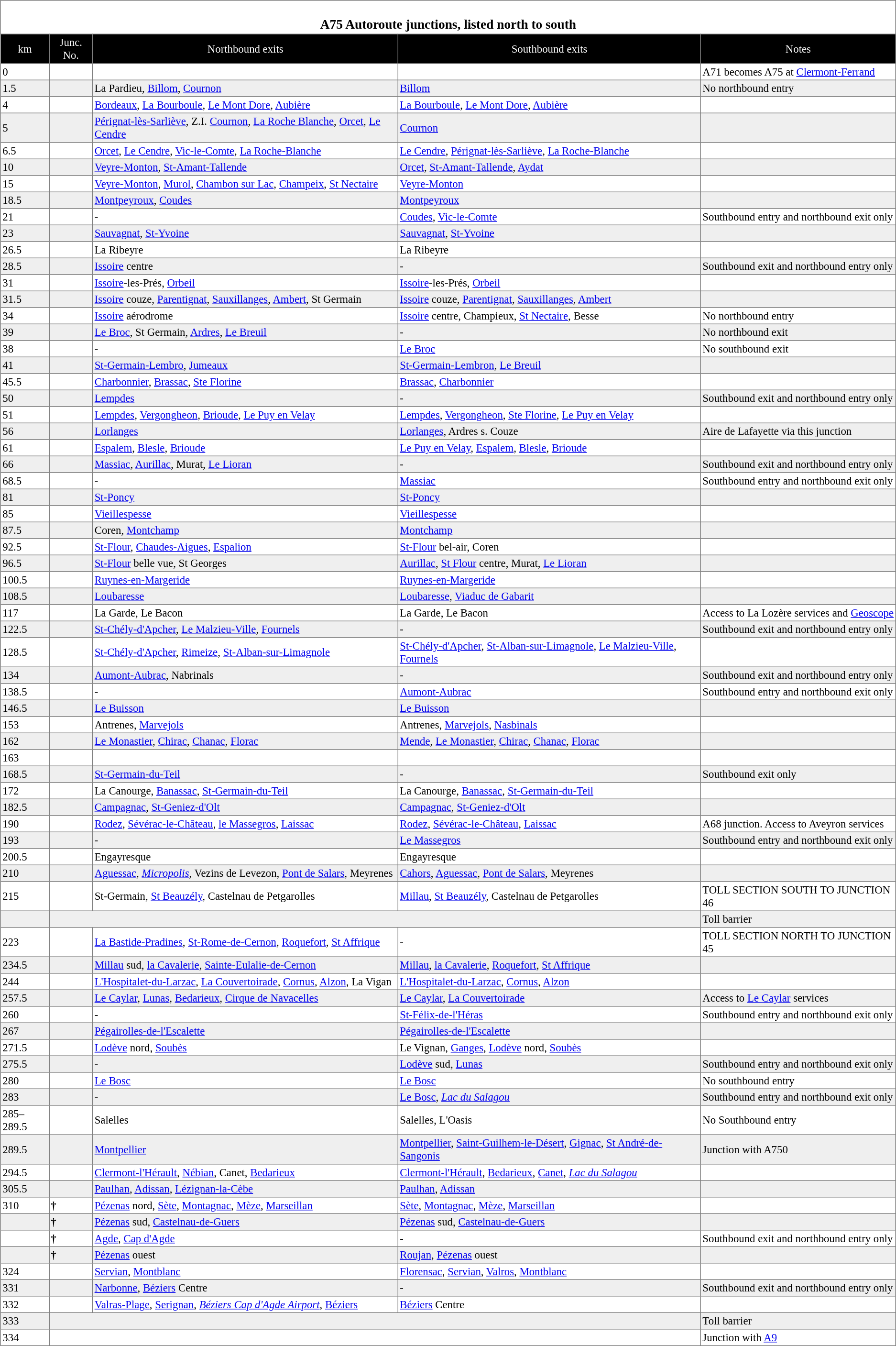<table border=1 cellpadding=2 style="margin-left:1em; margin-bottom: 1em; color: black; border-collapse: collapse; font-size: 95%;">
<tr align="center" bgcolor="FFFFFF" style="color: black;font-size:120%;">
<td colspan="5"><br><strong>A75 Autoroute junctions, listed north to south</strong></td>
</tr>
<tr align="center" bgcolor="000000" style="color: white">
<td>km</td>
<td>Junc. No.</td>
<td>Northbound exits</td>
<td>Southbound exits</td>
<td>Notes</td>
</tr>
<tr>
<td>0</td>
<td> </td>
<td></td>
<td></td>
<td>A71 becomes A75 at <a href='#'>Clermont-Ferrand</a></td>
</tr>
<tr bgcolor="#EFEFEF">
<td>1.5</td>
<td></td>
<td>La Pardieu, <a href='#'>Billom</a>, <a href='#'>Cournon</a></td>
<td><a href='#'>Billom</a></td>
<td>No northbound entry</td>
</tr>
<tr>
<td>4</td>
<td></td>
<td><a href='#'>Bordeaux</a>, <a href='#'>La Bourboule</a>, <a href='#'>Le Mont Dore</a>, <a href='#'>Aubière</a></td>
<td><a href='#'>La Bourboule</a>, <a href='#'>Le Mont Dore</a>, <a href='#'>Aubière</a></td>
<td></td>
</tr>
<tr bgcolor="#EFEFEF">
<td>5</td>
<td></td>
<td><a href='#'>Pérignat-lès-Sarliève</a>, Z.I. <a href='#'>Cournon</a>, <a href='#'>La Roche Blanche</a>, <a href='#'>Orcet</a>, <a href='#'>Le Cendre</a></td>
<td><a href='#'>Cournon</a></td>
<td></td>
</tr>
<tr>
<td>6.5</td>
<td></td>
<td><a href='#'>Orcet</a>, <a href='#'>Le Cendre</a>, <a href='#'>Vic-le-Comte</a>, <a href='#'>La Roche-Blanche</a></td>
<td><a href='#'>Le Cendre</a>, <a href='#'>Pérignat-lès-Sarliève</a>, <a href='#'>La Roche-Blanche</a></td>
<td></td>
</tr>
<tr bgcolor="#EFEFEF">
<td>10</td>
<td></td>
<td><a href='#'>Veyre-Monton</a>, <a href='#'>St-Amant-Tallende</a></td>
<td><a href='#'>Orcet</a>, <a href='#'>St-Amant-Tallende</a>, <a href='#'>Aydat</a></td>
<td></td>
</tr>
<tr>
<td>15</td>
<td></td>
<td><a href='#'>Veyre-Monton</a>, <a href='#'>Murol</a>, <a href='#'>Chambon sur Lac</a>, <a href='#'>Champeix</a>, <a href='#'>St Nectaire</a></td>
<td><a href='#'>Veyre-Monton</a></td>
<td></td>
</tr>
<tr bgcolor="#EFEFEF">
<td>18.5</td>
<td></td>
<td><a href='#'>Montpeyroux</a>, <a href='#'>Coudes</a></td>
<td><a href='#'>Montpeyroux</a></td>
<td></td>
</tr>
<tr>
<td>21</td>
<td></td>
<td>-</td>
<td><a href='#'>Coudes</a>, <a href='#'>Vic-le-Comte</a></td>
<td>Southbound entry and northbound exit only</td>
</tr>
<tr bgcolor="#EFEFEF">
<td>23</td>
<td></td>
<td><a href='#'>Sauvagnat</a>, <a href='#'>St-Yvoine</a></td>
<td><a href='#'>Sauvagnat</a>, <a href='#'>St-Yvoine</a></td>
<td></td>
</tr>
<tr>
<td>26.5</td>
<td></td>
<td>La Ribeyre</td>
<td>La Ribeyre</td>
<td></td>
</tr>
<tr bgcolor="#EFEFEF">
<td>28.5</td>
<td></td>
<td><a href='#'>Issoire</a> centre</td>
<td>-</td>
<td>Southbound exit and northbound entry only</td>
</tr>
<tr>
<td>31</td>
<td></td>
<td><a href='#'>Issoire</a>-les-Prés, <a href='#'>Orbeil</a></td>
<td><a href='#'>Issoire</a>-les-Prés, <a href='#'>Orbeil</a></td>
<td></td>
</tr>
<tr bgcolor="#EFEFEF">
<td>31.5</td>
<td></td>
<td><a href='#'>Issoire</a> couze, <a href='#'>Parentignat</a>, <a href='#'>Sauxillanges</a>, <a href='#'>Ambert</a>, St Germain</td>
<td><a href='#'>Issoire</a> couze, <a href='#'>Parentignat</a>, <a href='#'>Sauxillanges</a>, <a href='#'>Ambert</a></td>
<td></td>
</tr>
<tr>
<td>34</td>
<td></td>
<td><a href='#'>Issoire</a> aérodrome</td>
<td><a href='#'>Issoire</a> centre, Champieux, <a href='#'>St Nectaire</a>, Besse</td>
<td>No northbound entry</td>
</tr>
<tr bgcolor="#EFEFEF">
<td>39</td>
<td></td>
<td><a href='#'>Le Broc</a>, St Germain, <a href='#'>Ardres</a>, <a href='#'>Le Breuil</a></td>
<td>-</td>
<td>No northbound exit</td>
</tr>
<tr>
<td>38</td>
<td></td>
<td>-</td>
<td><a href='#'>Le Broc</a></td>
<td>No southbound exit</td>
</tr>
<tr bgcolor="#EFEFEF">
<td>41</td>
<td></td>
<td><a href='#'>St-Germain-Lembro</a>, <a href='#'>Jumeaux</a></td>
<td><a href='#'>St-Germain-Lembron</a>, <a href='#'>Le Breuil</a></td>
<td></td>
</tr>
<tr>
<td>45.5</td>
<td></td>
<td><a href='#'>Charbonnier</a>, <a href='#'>Brassac</a>, <a href='#'>Ste Florine</a></td>
<td><a href='#'>Brassac</a>, <a href='#'>Charbonnier</a></td>
<td></td>
</tr>
<tr bgcolor="#EFEFEF">
<td>50</td>
<td></td>
<td><a href='#'>Lempdes</a></td>
<td>-</td>
<td>Southbound exit and northbound entry only</td>
</tr>
<tr>
<td>51</td>
<td></td>
<td><a href='#'>Lempdes</a>, <a href='#'>Vergongheon</a>, <a href='#'>Brioude</a>, <a href='#'>Le Puy en Velay</a></td>
<td><a href='#'>Lempdes</a>, <a href='#'>Vergongheon</a>, <a href='#'>Ste Florine</a>, <a href='#'>Le Puy en Velay</a></td>
<td></td>
</tr>
<tr bgcolor="#EFEFEF">
<td>56</td>
<td></td>
<td><a href='#'>Lorlanges</a></td>
<td><a href='#'>Lorlanges</a>, Ardres s. Couze</td>
<td>Aire de Lafayette via this junction</td>
</tr>
<tr>
<td>61</td>
<td></td>
<td><a href='#'>Espalem</a>, <a href='#'>Blesle</a>, <a href='#'>Brioude</a></td>
<td><a href='#'>Le Puy en Velay</a>, <a href='#'>Espalem</a>, <a href='#'>Blesle</a>, <a href='#'>Brioude</a></td>
<td></td>
</tr>
<tr bgcolor="#EFEFEF">
<td>66</td>
<td></td>
<td><a href='#'>Massiac</a>, <a href='#'>Aurillac</a>, Murat, <a href='#'>Le Lioran</a></td>
<td>-</td>
<td>Southbound exit and northbound entry only</td>
</tr>
<tr>
<td>68.5</td>
<td></td>
<td>-</td>
<td><a href='#'>Massiac</a></td>
<td>Southbound entry and northbound exit only</td>
</tr>
<tr bgcolor="#EFEFEF">
<td>81</td>
<td></td>
<td><a href='#'>St-Poncy</a></td>
<td><a href='#'>St-Poncy</a></td>
<td></td>
</tr>
<tr>
<td>85</td>
<td></td>
<td><a href='#'>Vieillespesse</a></td>
<td><a href='#'>Vieillespesse</a></td>
<td></td>
</tr>
<tr bgcolor="#EFEFEF">
<td>87.5</td>
<td></td>
<td>Coren, <a href='#'>Montchamp</a></td>
<td><a href='#'>Montchamp</a></td>
<td></td>
</tr>
<tr>
<td>92.5</td>
<td></td>
<td><a href='#'>St-Flour</a>, <a href='#'>Chaudes-Aigues</a>, <a href='#'>Espalion</a></td>
<td><a href='#'>St-Flour</a> bel-air, Coren</td>
<td></td>
</tr>
<tr bgcolor="#EFEFEF">
<td>96.5</td>
<td></td>
<td><a href='#'>St-Flour</a> belle vue, St Georges</td>
<td><a href='#'>Aurillac</a>, <a href='#'>St Flour</a> centre, Murat, <a href='#'>Le Lioran</a></td>
<td></td>
</tr>
<tr>
<td>100.5</td>
<td></td>
<td><a href='#'>Ruynes-en-Margeride</a></td>
<td><a href='#'>Ruynes-en-Margeride</a></td>
<td></td>
</tr>
<tr bgcolor="#EFEFEF">
<td>108.5</td>
<td></td>
<td><a href='#'>Loubaresse</a></td>
<td><a href='#'>Loubaresse</a>, <a href='#'>Viaduc de Gabarit</a></td>
<td></td>
</tr>
<tr>
<td>117</td>
<td></td>
<td>La Garde, Le Bacon</td>
<td>La Garde, Le Bacon</td>
<td>Access to La Lozère services and <a href='#'>Geoscope</a></td>
</tr>
<tr bgcolor="#EFEFEF">
<td>122.5</td>
<td></td>
<td><a href='#'>St-Chély-d'Apcher</a>, <a href='#'>Le Malzieu-Ville</a>, <a href='#'>Fournels</a></td>
<td>-</td>
<td>Southbound exit and northbound entry only</td>
</tr>
<tr>
<td>128.5</td>
<td></td>
<td><a href='#'>St-Chély-d'Apcher</a>, <a href='#'>Rimeize</a>, <a href='#'>St-Alban-sur-Limagnole</a></td>
<td><a href='#'>St-Chély-d'Apcher</a>, <a href='#'>St-Alban-sur-Limagnole</a>, <a href='#'>Le Malzieu-Ville</a>, <a href='#'>Fournels</a></td>
<td></td>
</tr>
<tr bgcolor="#EFEFEF">
<td>134</td>
<td></td>
<td><a href='#'>Aumont-Aubrac</a>, Nabrinals</td>
<td>-</td>
<td>Southbound exit and northbound entry only</td>
</tr>
<tr>
<td>138.5</td>
<td></td>
<td>-</td>
<td><a href='#'>Aumont-Aubrac</a></td>
<td>Southbound entry and northbound exit only</td>
</tr>
<tr bgcolor="#EFEFEF">
<td>146.5</td>
<td></td>
<td><a href='#'>Le Buisson</a></td>
<td><a href='#'>Le Buisson</a></td>
<td></td>
</tr>
<tr>
<td>153</td>
<td></td>
<td>Antrenes, <a href='#'>Marvejols</a></td>
<td>Antrenes, <a href='#'>Marvejols</a>, <a href='#'>Nasbinals</a></td>
<td></td>
</tr>
<tr bgcolor="#EFEFEF">
<td>162</td>
<td></td>
<td><a href='#'>Le Monastier</a>, <a href='#'>Chirac</a>, <a href='#'>Chanac</a>, <a href='#'>Florac</a></td>
<td><a href='#'>Mende</a>, <a href='#'>Le Monastier</a>, <a href='#'>Chirac</a>, <a href='#'>Chanac</a>, <a href='#'>Florac</a></td>
<td></td>
</tr>
<tr>
<td>163</td>
<td></td>
<td></td>
<td></td>
<td></td>
</tr>
<tr bgcolor="#EFEFEF">
<td>168.5</td>
<td></td>
<td><a href='#'>St-Germain-du-Teil</a></td>
<td>-</td>
<td>Southbound exit only</td>
</tr>
<tr>
<td>172</td>
<td></td>
<td>La Canourge, <a href='#'>Banassac</a>, <a href='#'>St-Germain-du-Teil</a></td>
<td>La Canourge, <a href='#'>Banassac</a>, <a href='#'>St-Germain-du-Teil</a></td>
<td></td>
</tr>
<tr bgcolor="#EFEFEF">
<td>182.5</td>
<td></td>
<td><a href='#'>Campagnac</a>, <a href='#'>St-Geniez-d'Olt</a></td>
<td><a href='#'>Campagnac</a>, <a href='#'>St-Geniez-d'Olt</a></td>
<td></td>
</tr>
<tr>
<td>190</td>
<td></td>
<td><a href='#'>Rodez</a>, <a href='#'>Sévérac-le-Château</a>, <a href='#'>le Massegros</a>, <a href='#'>Laissac</a></td>
<td><a href='#'>Rodez</a>, <a href='#'>Sévérac-le-Château</a>, <a href='#'>Laissac</a></td>
<td>A68 junction.  Access to Aveyron services</td>
</tr>
<tr bgcolor="#EFEFEF">
<td>193</td>
<td></td>
<td>-</td>
<td><a href='#'>Le Massegros</a></td>
<td>Southbound entry and northbound exit only</td>
</tr>
<tr>
<td>200.5</td>
<td></td>
<td>Engayresque</td>
<td>Engayresque</td>
<td></td>
</tr>
<tr bgcolor="#EFEFEF">
<td>210</td>
<td></td>
<td><a href='#'>Aguessac</a>, <em><a href='#'>Micropolis</a></em>, Vezins de Levezon, <a href='#'>Pont de Salars</a>, Meyrenes</td>
<td><a href='#'>Cahors</a>, <a href='#'>Aguessac</a>, <a href='#'>Pont de Salars</a>, Meyrenes</td>
<td></td>
</tr>
<tr>
<td>215</td>
<td></td>
<td>St-Germain, <a href='#'>St Beauzély</a>, Castelnau de Petgarolles</td>
<td><a href='#'>Millau</a>, <a href='#'>St Beauzély</a>, Castelnau de Petgarolles</td>
<td>TOLL SECTION SOUTH TO JUNCTION 46</td>
</tr>
<tr bgcolor="#EFEFEF">
<td></td>
<td colspan="3"></td>
<td>Toll barrier</td>
</tr>
<tr>
<td>223</td>
<td></td>
<td><a href='#'>La Bastide-Pradines</a>, <a href='#'>St-Rome-de-Cernon</a>, <a href='#'>Roquefort</a>, <a href='#'>St Affrique</a></td>
<td>-</td>
<td>TOLL SECTION NORTH TO JUNCTION 45</td>
</tr>
<tr bgcolor="#EFEFEF">
<td>234.5</td>
<td></td>
<td><a href='#'>Millau</a> sud, <a href='#'>la Cavalerie</a>, <a href='#'>Sainte-Eulalie-de-Cernon</a></td>
<td><a href='#'>Millau</a>, <a href='#'>la Cavalerie</a>, <a href='#'>Roquefort</a>, <a href='#'>St Affrique</a></td>
<td></td>
</tr>
<tr>
<td>244</td>
<td></td>
<td><a href='#'>L'Hospitalet-du-Larzac</a>, <a href='#'>La Couvertoirade</a>, <a href='#'>Cornus</a>, <a href='#'>Alzon</a>, La Vigan</td>
<td><a href='#'>L'Hospitalet-du-Larzac</a>, <a href='#'>Cornus</a>, <a href='#'>Alzon</a></td>
<td></td>
</tr>
<tr bgcolor="#EFEFEF">
<td>257.5</td>
<td></td>
<td><a href='#'>Le Caylar</a>, <a href='#'>Lunas</a>, <a href='#'>Bedarieux</a>, <a href='#'>Cirque de Navacelles</a></td>
<td><a href='#'>Le Caylar</a>, <a href='#'>La Couvertoirade</a></td>
<td>Access to <a href='#'>Le Caylar</a> services</td>
</tr>
<tr>
<td>260</td>
<td></td>
<td>-</td>
<td><a href='#'>St-Félix-de-l'Héras</a></td>
<td>Southbound entry and northbound exit only</td>
</tr>
<tr bgcolor="#EFEFEF">
<td>267</td>
<td></td>
<td><a href='#'>Pégairolles-de-l'Escalette</a></td>
<td><a href='#'>Pégairolles-de-l'Escalette</a></td>
<td></td>
</tr>
<tr>
<td>271.5</td>
<td></td>
<td><a href='#'>Lodève</a> nord, <a href='#'>Soubès</a></td>
<td>Le Vignan, <a href='#'>Ganges</a>, <a href='#'>Lodève</a> nord, <a href='#'>Soubès</a></td>
<td></td>
</tr>
<tr bgcolor="#EFEFEF">
<td>275.5</td>
<td></td>
<td>-</td>
<td><a href='#'>Lodève</a> sud, <a href='#'>Lunas</a></td>
<td>Southbound entry and northbound exit only</td>
</tr>
<tr>
<td>280</td>
<td></td>
<td><a href='#'>Le Bosc</a></td>
<td><a href='#'>Le Bosc</a></td>
<td>No southbound entry</td>
</tr>
<tr bgcolor="#EFEFEF">
<td>283</td>
<td></td>
<td>-</td>
<td><a href='#'>Le Bosc</a>, <em><a href='#'>Lac du Salagou</a></em></td>
<td>Southbound entry and northbound exit only</td>
</tr>
<tr>
<td>285–289.5</td>
<td></td>
<td>Salelles</td>
<td>Salelles, L'Oasis</td>
<td>No Southbound entry</td>
</tr>
<tr bgcolor="#EFEFEF">
<td>289.5</td>
<td> </td>
<td><a href='#'>Montpellier</a></td>
<td><a href='#'>Montpellier</a>, <a href='#'>Saint-Guilhem-le-Désert</a>, <a href='#'>Gignac</a>, <a href='#'>St André-de-Sangonis</a></td>
<td>Junction with A750</td>
</tr>
<tr>
<td>294.5</td>
<td></td>
<td><a href='#'>Clermont-l'Hérault</a>, <a href='#'>Nébian</a>, Canet, <a href='#'>Bedarieux</a></td>
<td><a href='#'>Clermont-l'Hérault</a>, <a href='#'>Bedarieux</a>, <a href='#'>Canet</a>, <em><a href='#'>Lac du Salagou</a></em></td>
<td></td>
</tr>
<tr bgcolor="#EFEFEF">
<td>305.5</td>
<td></td>
<td><a href='#'>Paulhan</a>, <a href='#'>Adissan</a>, <a href='#'>Lézignan-la-Cèbe</a></td>
<td><a href='#'>Paulhan</a>, <a href='#'>Adissan</a></td>
<td></td>
</tr>
<tr>
<td>310</td>
<td><strong>†</strong></td>
<td><a href='#'>Pézenas</a> nord, <a href='#'>Sète</a>, <a href='#'>Montagnac</a>, <a href='#'>Mèze</a>, <a href='#'>Marseillan</a></td>
<td><a href='#'>Sète</a>, <a href='#'>Montagnac</a>, <a href='#'>Mèze</a>, <a href='#'>Marseillan</a></td>
<td></td>
</tr>
<tr bgcolor="#EFEFEF">
<td></td>
<td><strong>†</strong></td>
<td><a href='#'>Pézenas</a> sud, <a href='#'>Castelnau-de-Guers</a></td>
<td><a href='#'>Pézenas</a> sud, <a href='#'>Castelnau-de-Guers</a></td>
<td></td>
</tr>
<tr>
<td></td>
<td><strong>†</strong></td>
<td><a href='#'>Agde</a>, <a href='#'>Cap d'Agde</a></td>
<td>-</td>
<td>Southbound exit and northbound entry only</td>
</tr>
<tr bgcolor="#EFEFEF">
<td></td>
<td><strong>†</strong></td>
<td><a href='#'>Pézenas</a> ouest</td>
<td><a href='#'>Roujan</a>, <a href='#'>Pézenas</a> ouest</td>
<td></td>
</tr>
<tr>
<td>324</td>
<td></td>
<td><a href='#'>Servian</a>, <a href='#'>Montblanc</a></td>
<td><a href='#'>Florensac</a>, <a href='#'>Servian</a>, <a href='#'>Valros</a>, <a href='#'>Montblanc</a></td>
<td></td>
</tr>
<tr bgcolor="#EFEFEF">
<td>331</td>
<td></td>
<td><a href='#'>Narbonne</a>, <a href='#'>Béziers</a> Centre</td>
<td>-</td>
<td>Southbound exit and northbound entry only</td>
</tr>
<tr>
<td>332</td>
<td></td>
<td><a href='#'>Valras-Plage</a>, <a href='#'>Serignan</a>, <em><a href='#'>Béziers Cap d'Agde Airport</a></em>, <a href='#'>Béziers</a></td>
<td><a href='#'>Béziers</a> Centre</td>
<td></td>
</tr>
<tr bgcolor="#EFEFEF">
<td>333</td>
<td colspan="3"></td>
<td>Toll barrier</td>
</tr>
<tr>
<td>334</td>
<td colspan="3"> </td>
<td>Junction with <a href='#'>A9</a></td>
</tr>
</table>
